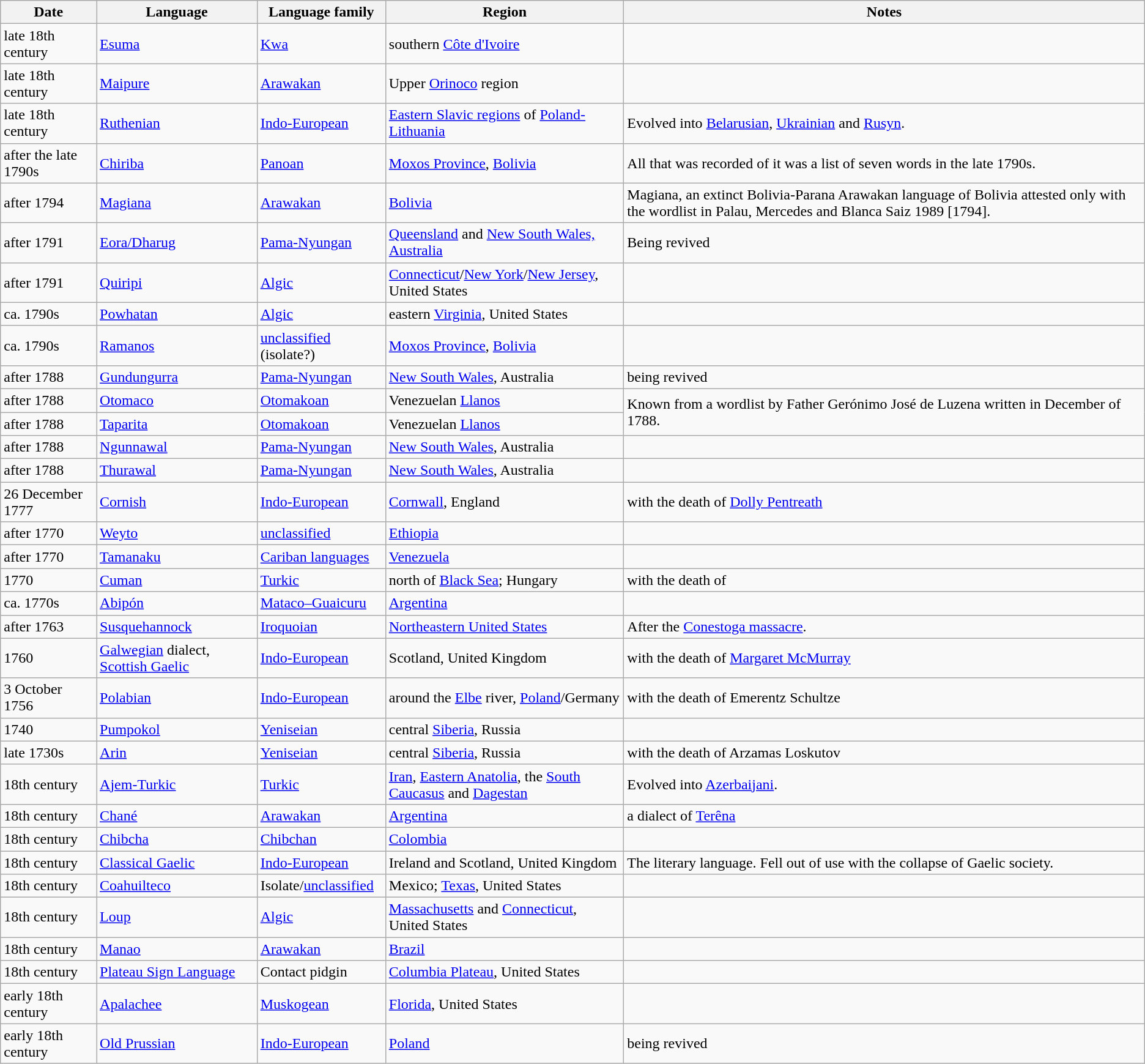<table class="wikitable sortable" border="1">
<tr>
<th>Date</th>
<th>Language</th>
<th>Language family</th>
<th>Region</th>
<th>Notes</th>
</tr>
<tr>
<td>late 18th century</td>
<td><a href='#'>Esuma</a></td>
<td><a href='#'>Kwa</a></td>
<td>southern <a href='#'>Côte d'Ivoire</a></td>
<td></td>
</tr>
<tr>
<td>late 18th century</td>
<td><a href='#'>Maipure</a></td>
<td><a href='#'>Arawakan</a></td>
<td>Upper <a href='#'>Orinoco</a> region</td>
<td></td>
</tr>
<tr>
<td>late 18th century</td>
<td><a href='#'>Ruthenian</a></td>
<td><a href='#'>Indo-European</a></td>
<td><a href='#'>Eastern Slavic regions</a> of <a href='#'>Poland-Lithuania</a></td>
<td>Evolved into <a href='#'>Belarusian</a>, <a href='#'>Ukrainian</a> and <a href='#'>Rusyn</a>.</td>
</tr>
<tr>
<td>after the late 1790s</td>
<td><a href='#'>Chiriba</a></td>
<td><a href='#'>Panoan</a></td>
<td><a href='#'>Moxos Province</a>, <a href='#'>Bolivia</a></td>
<td>All that was recorded of it was a list of seven words in the late 1790s.</td>
</tr>
<tr>
<td>after 1794</td>
<td><a href='#'>Magiana</a></td>
<td><a href='#'>Arawakan</a></td>
<td><a href='#'>Bolivia</a></td>
<td>Magiana, an extinct Bolivia-Parana Arawakan language of Bolivia attested only with the wordlist in Palau, Mercedes and Blanca Saiz 1989 [1794].</td>
</tr>
<tr>
<td>after 1791</td>
<td><a href='#'>Eora/Dharug</a></td>
<td><a href='#'>Pama-Nyungan</a></td>
<td><a href='#'>Queensland</a> and <a href='#'>New South Wales, Australia</a></td>
<td> Being revived</td>
</tr>
<tr>
<td>after 1791</td>
<td><a href='#'>Quiripi</a></td>
<td><a href='#'>Algic</a></td>
<td><a href='#'>Connecticut</a>/<a href='#'>New York</a>/<a href='#'>New Jersey</a>, United States</td>
<td></td>
</tr>
<tr>
<td>ca. 1790s</td>
<td><a href='#'>Powhatan</a></td>
<td><a href='#'>Algic</a></td>
<td>eastern <a href='#'>Virginia</a>, United States</td>
<td></td>
</tr>
<tr>
<td>ca. 1790s</td>
<td><a href='#'>Ramanos</a></td>
<td><a href='#'>unclassified</a> (isolate?)</td>
<td><a href='#'>Moxos Province</a>, <a href='#'>Bolivia</a></td>
<td></td>
</tr>
<tr>
<td>after 1788</td>
<td><a href='#'>Gundungurra</a></td>
<td><a href='#'>Pama-Nyungan</a></td>
<td><a href='#'>New South Wales</a>, Australia</td>
<td> being revived</td>
</tr>
<tr>
<td>after 1788</td>
<td><a href='#'>Otomaco</a></td>
<td><a href='#'>Otomakoan</a></td>
<td>Venezuelan <a href='#'>Llanos</a></td>
<td rowspan="2">Known from a wordlist by Father Gerónimo José de Luzena written in December of 1788.</td>
</tr>
<tr>
<td>after 1788</td>
<td><a href='#'>Taparita</a></td>
<td><a href='#'>Otomakoan</a></td>
<td>Venezuelan <a href='#'>Llanos</a></td>
</tr>
<tr>
<td>after 1788</td>
<td><a href='#'>Ngunnawal</a></td>
<td><a href='#'>Pama-Nyungan</a></td>
<td><a href='#'>New South Wales</a>, Australia</td>
<td></td>
</tr>
<tr>
<td>after 1788</td>
<td><a href='#'>Thurawal</a></td>
<td><a href='#'>Pama-Nyungan</a></td>
<td><a href='#'>New South Wales</a>, Australia</td>
<td></td>
</tr>
<tr>
<td>26 December 1777</td>
<td><a href='#'>Cornish</a></td>
<td><a href='#'>Indo-European</a></td>
<td><a href='#'>Cornwall</a>, England</td>
<td>with the death of <a href='#'>Dolly Pentreath</a></td>
</tr>
<tr>
<td>after 1770</td>
<td><a href='#'>Weyto</a></td>
<td><a href='#'>unclassified</a></td>
<td><a href='#'>Ethiopia</a></td>
<td></td>
</tr>
<tr>
<td>after 1770</td>
<td><a href='#'>Tamanaku</a></td>
<td><a href='#'>Cariban languages</a></td>
<td><a href='#'>Venezuela</a></td>
<td></td>
</tr>
<tr>
<td>1770</td>
<td><a href='#'>Cuman</a></td>
<td><a href='#'>Turkic</a></td>
<td>north of <a href='#'>Black Sea</a>; Hungary</td>
<td>with the death of </td>
</tr>
<tr>
<td>ca. 1770s</td>
<td><a href='#'>Abipón</a></td>
<td><a href='#'>Mataco–Guaicuru</a></td>
<td><a href='#'>Argentina</a></td>
<td></td>
</tr>
<tr>
<td>after 1763</td>
<td><a href='#'>Susquehannock</a></td>
<td><a href='#'>Iroquoian</a></td>
<td><a href='#'>Northeastern United States</a></td>
<td>After the <a href='#'>Conestoga massacre</a>.</td>
</tr>
<tr>
<td>1760</td>
<td><a href='#'>Galwegian</a> dialect, <a href='#'>Scottish Gaelic</a></td>
<td><a href='#'>Indo-European</a></td>
<td>Scotland, United Kingdom</td>
<td>with the death of <a href='#'>Margaret McMurray</a></td>
</tr>
<tr>
<td>3 October 1756</td>
<td><a href='#'>Polabian</a></td>
<td><a href='#'>Indo-European</a></td>
<td>around the <a href='#'>Elbe</a> river, <a href='#'>Poland</a>/Germany</td>
<td>with the death of Emerentz Schultze</td>
</tr>
<tr>
<td>1740</td>
<td><a href='#'>Pumpokol</a></td>
<td><a href='#'>Yeniseian</a></td>
<td>central <a href='#'>Siberia</a>, Russia</td>
<td></td>
</tr>
<tr>
<td>late 1730s</td>
<td><a href='#'>Arin</a></td>
<td><a href='#'>Yeniseian</a></td>
<td>central <a href='#'>Siberia</a>, Russia</td>
<td>with the death of Arzamas Loskutov</td>
</tr>
<tr>
<td>18th century</td>
<td><a href='#'>Ajem-Turkic</a></td>
<td><a href='#'>Turkic</a></td>
<td><a href='#'>Iran</a>, <a href='#'>Eastern Anatolia</a>, the <a href='#'>South Caucasus</a> and <a href='#'>Dagestan</a></td>
<td>Evolved into <a href='#'>Azerbaijani</a>.</td>
</tr>
<tr>
<td>18th century</td>
<td><a href='#'>Chané</a></td>
<td><a href='#'>Arawakan</a></td>
<td><a href='#'>Argentina</a></td>
<td>a dialect of <a href='#'>Terêna</a></td>
</tr>
<tr>
<td>18th century</td>
<td><a href='#'>Chibcha</a></td>
<td><a href='#'>Chibchan</a></td>
<td><a href='#'>Colombia</a></td>
<td></td>
</tr>
<tr>
<td>18th century</td>
<td><a href='#'>Classical Gaelic</a></td>
<td><a href='#'>Indo-European</a></td>
<td>Ireland and Scotland, United Kingdom</td>
<td>The literary language. Fell out of use with the collapse of Gaelic society.</td>
</tr>
<tr>
<td>18th century</td>
<td><a href='#'>Coahuilteco</a></td>
<td>Isolate/<a href='#'>unclassified</a></td>
<td>Mexico; <a href='#'>Texas</a>, United States</td>
<td></td>
</tr>
<tr>
<td>18th century</td>
<td><a href='#'>Loup</a></td>
<td><a href='#'>Algic</a></td>
<td><a href='#'>Massachusetts</a> and <a href='#'>Connecticut</a>, United States</td>
<td></td>
</tr>
<tr>
<td>18th century</td>
<td><a href='#'>Manao</a></td>
<td><a href='#'>Arawakan</a></td>
<td><a href='#'>Brazil</a></td>
<td></td>
</tr>
<tr>
<td>18th century</td>
<td><a href='#'>Plateau Sign Language</a></td>
<td>Contact pidgin</td>
<td><a href='#'>Columbia Plateau</a>, United States</td>
<td></td>
</tr>
<tr>
<td>early 18th century</td>
<td><a href='#'>Apalachee</a></td>
<td><a href='#'>Muskogean</a></td>
<td><a href='#'>Florida</a>, United States</td>
<td></td>
</tr>
<tr>
<td>early 18th century</td>
<td><a href='#'>Old Prussian</a></td>
<td><a href='#'>Indo-European</a></td>
<td><a href='#'>Poland</a></td>
<td>being revived</td>
</tr>
</table>
